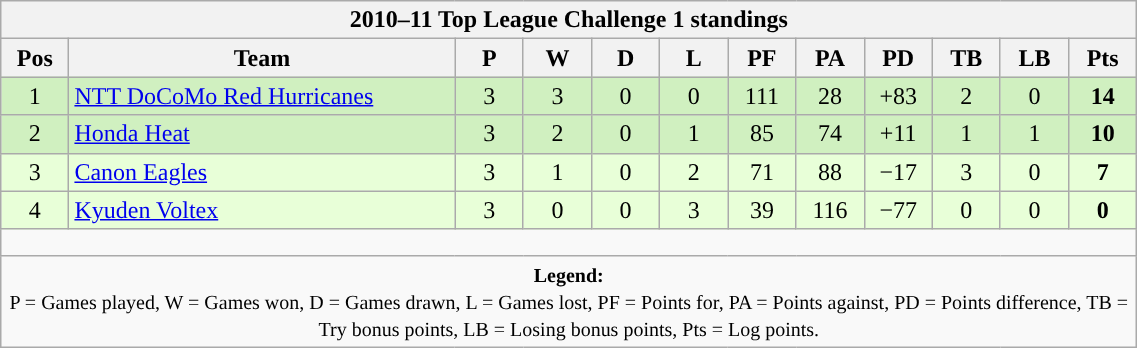<table class="wikitable" style="text-align:center; font-size:100%; width:60%;">
<tr>
<th colspan="100%" cellpadding="0" cellspacing="0"><strong>2010–11 Top League Challenge 1 standings</strong></th>
</tr>
<tr>
<th style="width:6%;">Pos</th>
<th style="width:34%;">Team</th>
<th style="width:6%;">P</th>
<th style="width:6%;">W</th>
<th style="width:6%;">D</th>
<th style="width:6%;">L</th>
<th style="width:6%;">PF</th>
<th style="width:6%;">PA</th>
<th style="width:6%;">PD</th>
<th style="width:6%;">TB</th>
<th style="width:6%;">LB</th>
<th style="width:6%;">Pts<br></th>
</tr>
<tr style="background:#D0F0C0;">
<td>1</td>
<td style="text-align:left;"><a href='#'>NTT DoCoMo Red Hurricanes</a></td>
<td>3</td>
<td>3</td>
<td>0</td>
<td>0</td>
<td>111</td>
<td>28</td>
<td>+83</td>
<td>2</td>
<td>0</td>
<td><strong>14</strong></td>
</tr>
<tr style="background:#D0F0C0;">
<td>2</td>
<td style="text-align:left;"><a href='#'>Honda Heat</a></td>
<td>3</td>
<td>2</td>
<td>0</td>
<td>1</td>
<td>85</td>
<td>74</td>
<td>+11</td>
<td>1</td>
<td>1</td>
<td><strong>10</strong></td>
</tr>
<tr style="background:#E8FFD8;">
<td>3</td>
<td style="text-align:left;"><a href='#'>Canon Eagles</a></td>
<td>3</td>
<td>1</td>
<td>0</td>
<td>2</td>
<td>71</td>
<td>88</td>
<td>−17</td>
<td>3</td>
<td>0</td>
<td><strong>7</strong></td>
</tr>
<tr style="background:#E8FFD8;">
<td>4</td>
<td style="text-align:left;"><a href='#'>Kyuden Voltex</a></td>
<td>3</td>
<td>0</td>
<td>0</td>
<td>3</td>
<td>39</td>
<td>116</td>
<td>−77</td>
<td>0</td>
<td>0</td>
<td><strong>0</strong></td>
</tr>
<tr>
<td colspan="100%" style="height:10px;"></td>
</tr>
<tr>
<td colspan="100%"><small><strong>Legend:</strong> <br> P = Games played, W = Games won, D = Games drawn, L = Games lost, PF = Points for, PA = Points against, PD = Points difference, TB = Try bonus points, LB = Losing bonus points, Pts = Log points.</small></td>
</tr>
</table>
